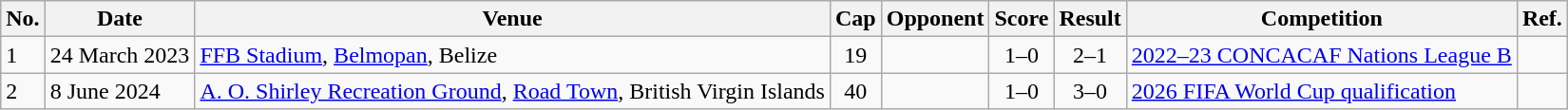<table class="wikitable">
<tr>
<th>No.</th>
<th>Date</th>
<th>Venue</th>
<th>Cap</th>
<th>Opponent</th>
<th>Score</th>
<th>Result</th>
<th>Competition</th>
<th><abbr>Ref.</abbr></th>
</tr>
<tr>
<td>1</td>
<td>24 March 2023</td>
<td><a href='#'>FFB Stadium</a>, <a href='#'>Belmopan</a>, Belize</td>
<td align=center>19</td>
<td></td>
<td align=center>1–0</td>
<td align=center>2–1</td>
<td><a href='#'>2022–23 CONCACAF Nations League B</a></td>
<td></td>
</tr>
<tr>
<td>2</td>
<td>8 June 2024</td>
<td><a href='#'>A. O. Shirley Recreation Ground</a>, <a href='#'>Road Town</a>, British Virgin Islands</td>
<td align=center>40</td>
<td></td>
<td align=center>1–0</td>
<td align=center>3–0</td>
<td><a href='#'>2026 FIFA World Cup qualification</a></td>
<td></td>
</tr>
</table>
